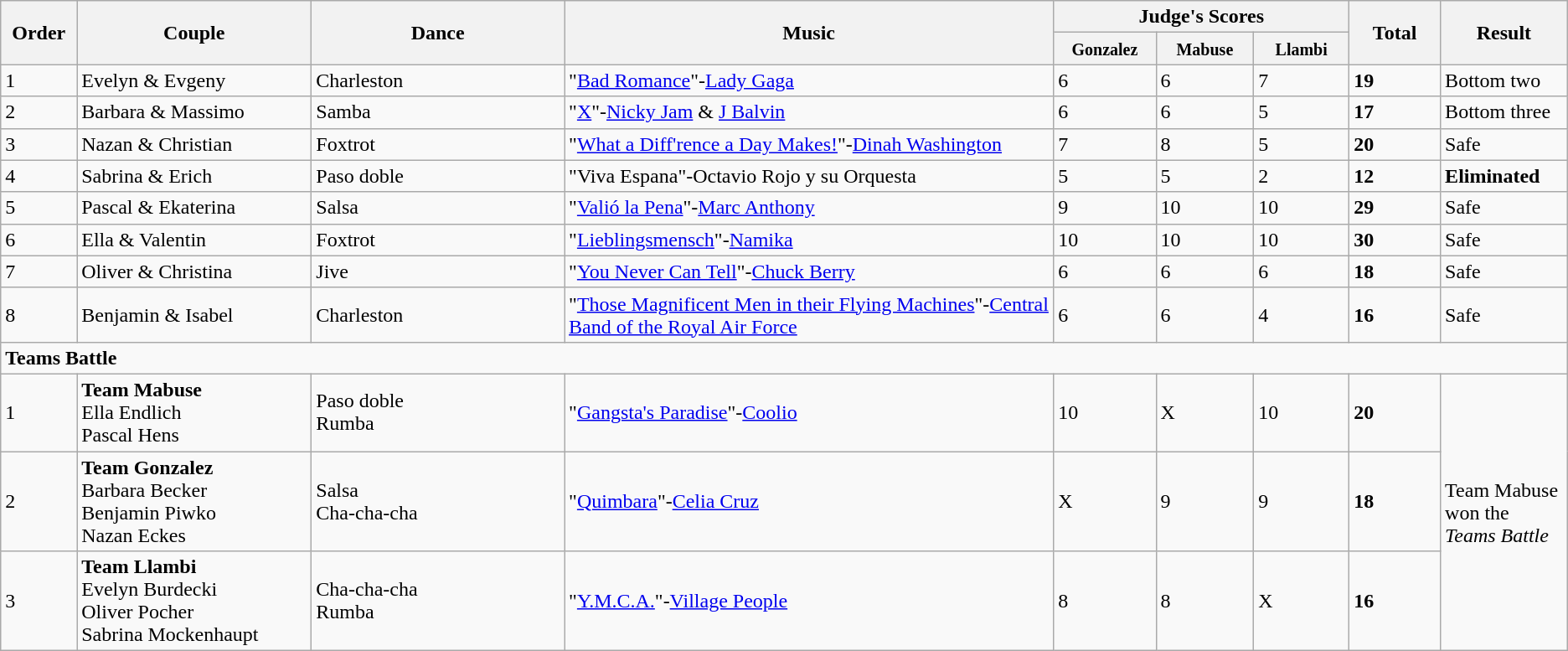<table class="wikitable sortable center">
<tr>
<th rowspan="2" style="width: 4em">Order</th>
<th rowspan="2" style="width: 17em">Couple</th>
<th rowspan="2" style="width: 20em">Dance</th>
<th rowspan="2" style="width: 40em">Music</th>
<th colspan="3">Judge's Scores</th>
<th rowspan="2" style="width: 6em">Total</th>
<th rowspan="2" style="width: 7em">Result</th>
</tr>
<tr>
<th style="width: 6em"><small>Gonzalez</small></th>
<th style="width: 6em"><small>Mabuse</small></th>
<th style="width: 6em"><small>Llambi</small></th>
</tr>
<tr>
<td>1</td>
<td>Evelyn & Evgeny</td>
<td>Charleston</td>
<td>"<a href='#'>Bad Romance</a>"-<a href='#'>Lady Gaga</a></td>
<td>6</td>
<td>6</td>
<td>7</td>
<td><strong>19</strong></td>
<td>Bottom two</td>
</tr>
<tr>
<td>2</td>
<td>Barbara & Massimo</td>
<td>Samba</td>
<td>"<a href='#'>X</a>"-<a href='#'>Nicky Jam</a> & <a href='#'>J Balvin</a></td>
<td>6</td>
<td>6</td>
<td>5</td>
<td><strong>17</strong></td>
<td>Bottom three</td>
</tr>
<tr>
<td>3</td>
<td>Nazan & Christian</td>
<td>Foxtrot</td>
<td>"<a href='#'>What a Diff'rence a Day Makes!</a>"-<a href='#'>Dinah Washington</a></td>
<td>7</td>
<td>8</td>
<td>5</td>
<td><strong>20</strong></td>
<td>Safe</td>
</tr>
<tr>
<td>4</td>
<td>Sabrina & Erich</td>
<td>Paso doble</td>
<td>"Viva Espana"-Octavio Rojo y su Orquesta</td>
<td>5</td>
<td>5</td>
<td>2</td>
<td><strong>12</strong></td>
<td><strong>Eliminated</strong></td>
</tr>
<tr>
<td>5</td>
<td>Pascal & Ekaterina</td>
<td>Salsa</td>
<td>"<a href='#'>Valió la Pena</a>"-<a href='#'>Marc Anthony</a></td>
<td>9</td>
<td>10</td>
<td>10</td>
<td><strong>29</strong></td>
<td>Safe</td>
</tr>
<tr>
<td>6</td>
<td>Ella & Valentin</td>
<td>Foxtrot</td>
<td>"<a href='#'>Lieblingsmensch</a>"-<a href='#'>Namika</a></td>
<td>10</td>
<td>10</td>
<td>10</td>
<td><strong>30</strong></td>
<td>Safe</td>
</tr>
<tr>
<td>7</td>
<td>Oliver & Christina</td>
<td>Jive</td>
<td>"<a href='#'>You Never Can Tell</a>"-<a href='#'>Chuck Berry</a></td>
<td>6</td>
<td>6</td>
<td>6</td>
<td><strong>18</strong></td>
<td>Safe</td>
</tr>
<tr>
<td>8</td>
<td>Benjamin & Isabel</td>
<td>Charleston</td>
<td>"<a href='#'>Those Magnificent Men in their Flying Machines</a>"-<a href='#'>Central Band of the Royal Air Force</a></td>
<td>6</td>
<td>6</td>
<td>4</td>
<td><strong>16</strong></td>
<td>Safe</td>
</tr>
<tr>
<td colspan="9"><strong>Teams Battle</strong></td>
</tr>
<tr>
<td>1</td>
<td><strong>Team Mabuse</strong><br>Ella Endlich<br>Pascal Hens</td>
<td>Paso doble<br>Rumba</td>
<td>"<a href='#'>Gangsta's Paradise</a>"-<a href='#'>Coolio</a></td>
<td>10</td>
<td>X</td>
<td>10</td>
<td><strong>20</strong></td>
<td rowspan="3">Team Mabuse won the <em>Teams Battle</em></td>
</tr>
<tr>
<td>2</td>
<td><strong>Team Gonzalez</strong><br>Barbara Becker<br>Benjamin Piwko<br>Nazan Eckes</td>
<td>Salsa<br>Cha-cha-cha</td>
<td>"<a href='#'>Quimbara</a>"-<a href='#'>Celia Cruz</a></td>
<td>X</td>
<td>9</td>
<td>9</td>
<td><strong>18</strong></td>
</tr>
<tr>
<td>3</td>
<td><strong>Team Llambi</strong><br>Evelyn Burdecki<br>Oliver Pocher<br>Sabrina Mockenhaupt</td>
<td>Cha-cha-cha<br>Rumba</td>
<td>"<a href='#'>Y.M.C.A.</a>"-<a href='#'>Village People</a></td>
<td>8</td>
<td>8</td>
<td>X</td>
<td><strong>16</strong></td>
</tr>
</table>
